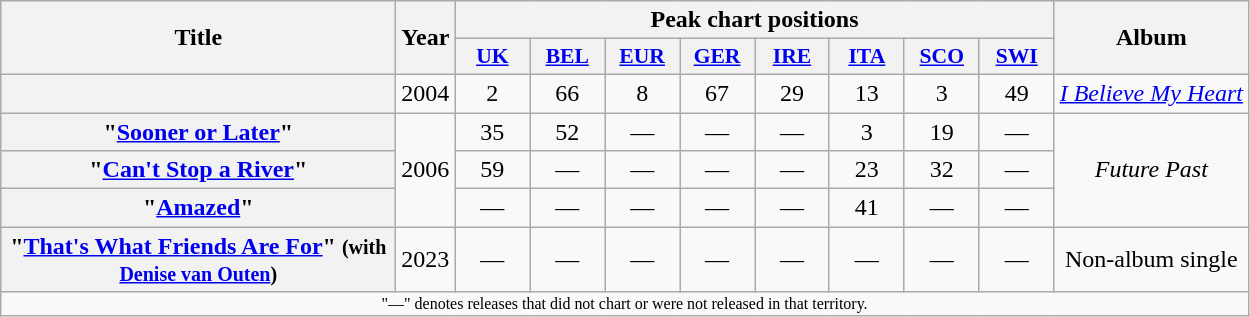<table class="wikitable plainrowheaders" style="text-align:center;" border="1">
<tr>
<th scope="col" rowspan="2" style="width:16em;">Title</th>
<th scope="col" rowspan="2">Year</th>
<th scope="col" colspan="8">Peak chart positions</th>
<th scope="col" rowspan="2">Album</th>
</tr>
<tr>
<th scope="col" style="width:3em;font-size:90%;"><a href='#'>UK</a><br></th>
<th scope="col" style="width:3em;font-size:90%;"><a href='#'>BEL</a><br></th>
<th scope="col" style="width:3em;font-size:90%;"><a href='#'>EUR</a><br></th>
<th scope="col" style="width:3em;font-size:90%;"><a href='#'>GER</a><br></th>
<th scope="col" style="width:3em;font-size:90%;"><a href='#'>IRE</a><br></th>
<th scope="col" style="width:3em;font-size:90%;"><a href='#'>ITA</a><br></th>
<th scope="col" style="width:3em;font-size:90%;"><a href='#'>SCO</a><br></th>
<th scope="col" style="width:3em;font-size:90%;"><a href='#'>SWI</a><br></th>
</tr>
<tr>
<th scope="row"><br></th>
<td>2004</td>
<td>2</td>
<td>66</td>
<td>8</td>
<td>67</td>
<td>29</td>
<td>13</td>
<td>3</td>
<td>49</td>
<td><em><a href='#'>I Believe My Heart</a></em></td>
</tr>
<tr>
<th scope="row">"<a href='#'>Sooner or Later</a>"</th>
<td rowspan="3">2006</td>
<td>35</td>
<td>52</td>
<td>—</td>
<td>—</td>
<td>—</td>
<td>3</td>
<td>19</td>
<td>—</td>
<td rowspan="3"><em>Future Past</em></td>
</tr>
<tr>
<th scope="row">"<a href='#'>Can't Stop a River</a>"</th>
<td>59</td>
<td>—</td>
<td>—</td>
<td>—</td>
<td>—</td>
<td>23</td>
<td>32</td>
<td>—</td>
</tr>
<tr>
<th scope="row">"<a href='#'>Amazed</a>"</th>
<td>—</td>
<td>—</td>
<td>—</td>
<td>—</td>
<td>—</td>
<td>41</td>
<td>—</td>
<td>—</td>
</tr>
<tr>
<th scope="row">"<a href='#'>That's What Friends Are For</a>" <small>(with <a href='#'>Denise van Outen</a>)</small></th>
<td>2023</td>
<td>—</td>
<td>—</td>
<td>—</td>
<td>—</td>
<td>—</td>
<td>—</td>
<td>—</td>
<td>—</td>
<td>Non-album single</td>
</tr>
<tr>
<td colspan="15" style="font-size:8pt">"—" denotes releases that did not chart or were not released in that territory.</td>
</tr>
</table>
